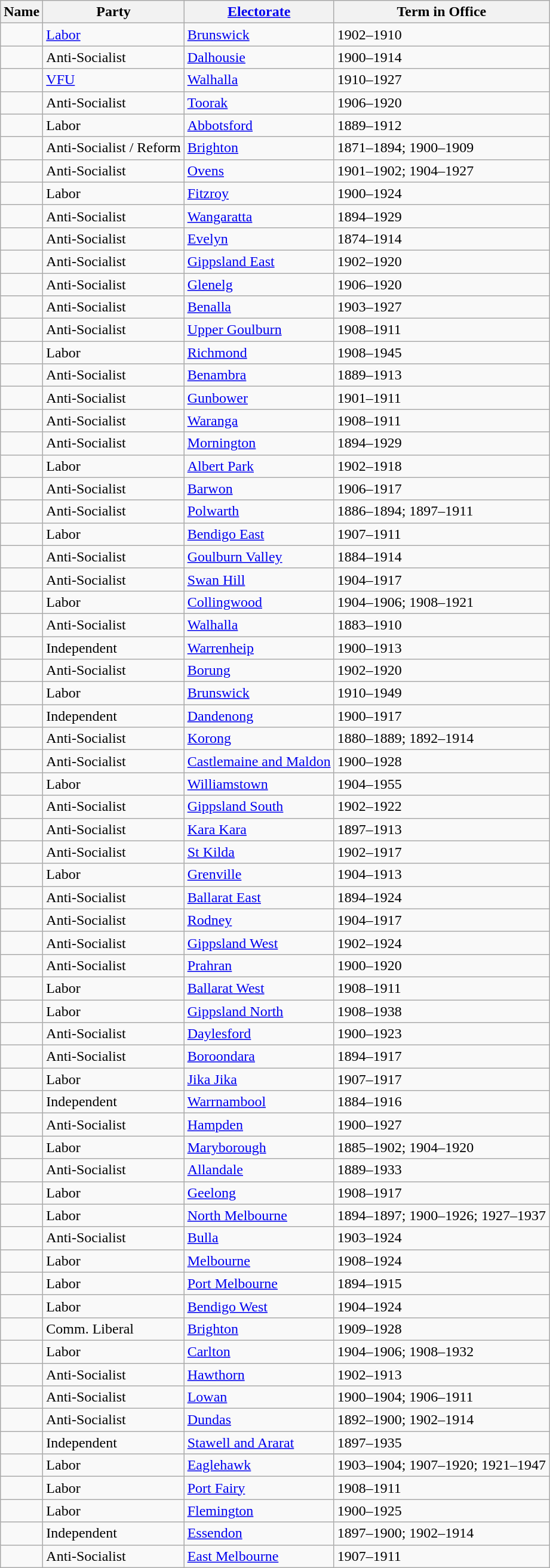<table class="wikitable sortable">
<tr>
<th>Name</th>
<th>Party</th>
<th><a href='#'>Electorate</a></th>
<th>Term in Office</th>
</tr>
<tr>
<td> </td>
<td><a href='#'>Labor</a></td>
<td><a href='#'>Brunswick</a></td>
<td>1902–1910</td>
</tr>
<tr>
<td></td>
<td>Anti-Socialist</td>
<td><a href='#'>Dalhousie</a></td>
<td>1900–1914</td>
</tr>
<tr>
<td> </td>
<td><a href='#'>VFU</a></td>
<td><a href='#'>Walhalla</a></td>
<td>1910–1927</td>
</tr>
<tr>
<td></td>
<td>Anti-Socialist</td>
<td><a href='#'>Toorak</a></td>
<td>1906–1920</td>
</tr>
<tr>
<td></td>
<td>Labor</td>
<td><a href='#'>Abbotsford</a></td>
<td>1889–1912</td>
</tr>
<tr>
<td> </td>
<td>Anti-Socialist / Reform</td>
<td><a href='#'>Brighton</a></td>
<td>1871–1894; 1900–1909</td>
</tr>
<tr>
<td></td>
<td>Anti-Socialist</td>
<td><a href='#'>Ovens</a></td>
<td>1901–1902; 1904–1927</td>
</tr>
<tr>
<td></td>
<td>Labor</td>
<td><a href='#'>Fitzroy</a></td>
<td>1900–1924</td>
</tr>
<tr>
<td></td>
<td>Anti-Socialist</td>
<td><a href='#'>Wangaratta</a></td>
<td>1894–1929</td>
</tr>
<tr>
<td></td>
<td>Anti-Socialist</td>
<td><a href='#'>Evelyn</a></td>
<td>1874–1914</td>
</tr>
<tr>
<td></td>
<td>Anti-Socialist</td>
<td><a href='#'>Gippsland East</a></td>
<td>1902–1920</td>
</tr>
<tr>
<td></td>
<td>Anti-Socialist</td>
<td><a href='#'>Glenelg</a></td>
<td>1906–1920</td>
</tr>
<tr>
<td></td>
<td>Anti-Socialist</td>
<td><a href='#'>Benalla</a></td>
<td>1903–1927</td>
</tr>
<tr>
<td></td>
<td>Anti-Socialist</td>
<td><a href='#'>Upper Goulburn</a></td>
<td>1908–1911</td>
</tr>
<tr>
<td></td>
<td>Labor</td>
<td><a href='#'>Richmond</a></td>
<td>1908–1945</td>
</tr>
<tr>
<td></td>
<td>Anti-Socialist</td>
<td><a href='#'>Benambra</a></td>
<td>1889–1913</td>
</tr>
<tr>
<td></td>
<td>Anti-Socialist</td>
<td><a href='#'>Gunbower</a></td>
<td>1901–1911</td>
</tr>
<tr>
<td></td>
<td>Anti-Socialist</td>
<td><a href='#'>Waranga</a></td>
<td>1908–1911</td>
</tr>
<tr>
<td></td>
<td>Anti-Socialist</td>
<td><a href='#'>Mornington</a></td>
<td>1894–1929</td>
</tr>
<tr>
<td></td>
<td>Labor</td>
<td><a href='#'>Albert Park</a></td>
<td>1902–1918</td>
</tr>
<tr>
<td></td>
<td>Anti-Socialist</td>
<td><a href='#'>Barwon</a></td>
<td>1906–1917</td>
</tr>
<tr>
<td></td>
<td>Anti-Socialist</td>
<td><a href='#'>Polwarth</a></td>
<td>1886–1894; 1897–1911</td>
</tr>
<tr>
<td></td>
<td>Labor</td>
<td><a href='#'>Bendigo East</a></td>
<td>1907–1911</td>
</tr>
<tr>
<td></td>
<td>Anti-Socialist</td>
<td><a href='#'>Goulburn Valley</a></td>
<td>1884–1914</td>
</tr>
<tr>
<td></td>
<td>Anti-Socialist</td>
<td><a href='#'>Swan Hill</a></td>
<td>1904–1917</td>
</tr>
<tr>
<td></td>
<td>Labor</td>
<td><a href='#'>Collingwood</a></td>
<td>1904–1906; 1908–1921</td>
</tr>
<tr>
<td> </td>
<td>Anti-Socialist</td>
<td><a href='#'>Walhalla</a></td>
<td>1883–1910</td>
</tr>
<tr>
<td></td>
<td>Independent</td>
<td><a href='#'>Warrenheip</a></td>
<td>1900–1913</td>
</tr>
<tr>
<td></td>
<td>Anti-Socialist</td>
<td><a href='#'>Borung</a></td>
<td>1902–1920</td>
</tr>
<tr>
<td> </td>
<td>Labor</td>
<td><a href='#'>Brunswick</a></td>
<td>1910–1949</td>
</tr>
<tr>
<td></td>
<td>Independent</td>
<td><a href='#'>Dandenong</a></td>
<td>1900–1917</td>
</tr>
<tr>
<td></td>
<td>Anti-Socialist</td>
<td><a href='#'>Korong</a></td>
<td>1880–1889; 1892–1914</td>
</tr>
<tr>
<td></td>
<td>Anti-Socialist</td>
<td><a href='#'>Castlemaine and Maldon</a></td>
<td>1900–1928</td>
</tr>
<tr>
<td></td>
<td>Labor</td>
<td><a href='#'>Williamstown</a></td>
<td>1904–1955</td>
</tr>
<tr>
<td></td>
<td>Anti-Socialist</td>
<td><a href='#'>Gippsland South</a></td>
<td>1902–1922</td>
</tr>
<tr>
<td></td>
<td>Anti-Socialist</td>
<td><a href='#'>Kara Kara</a></td>
<td>1897–1913</td>
</tr>
<tr>
<td></td>
<td>Anti-Socialist</td>
<td><a href='#'>St Kilda</a></td>
<td>1902–1917</td>
</tr>
<tr>
<td></td>
<td>Labor</td>
<td><a href='#'>Grenville</a></td>
<td>1904–1913</td>
</tr>
<tr>
<td></td>
<td>Anti-Socialist</td>
<td><a href='#'>Ballarat East</a></td>
<td>1894–1924</td>
</tr>
<tr>
<td></td>
<td>Anti-Socialist</td>
<td><a href='#'>Rodney</a></td>
<td>1904–1917</td>
</tr>
<tr>
<td></td>
<td>Anti-Socialist</td>
<td><a href='#'>Gippsland West</a></td>
<td>1902–1924</td>
</tr>
<tr>
<td></td>
<td>Anti-Socialist</td>
<td><a href='#'>Prahran</a></td>
<td>1900–1920</td>
</tr>
<tr>
<td></td>
<td>Labor</td>
<td><a href='#'>Ballarat West</a></td>
<td>1908–1911</td>
</tr>
<tr>
<td></td>
<td>Labor</td>
<td><a href='#'>Gippsland North</a></td>
<td>1908–1938</td>
</tr>
<tr>
<td></td>
<td>Anti-Socialist</td>
<td><a href='#'>Daylesford</a></td>
<td>1900–1923</td>
</tr>
<tr>
<td></td>
<td>Anti-Socialist</td>
<td><a href='#'>Boroondara</a></td>
<td>1894–1917</td>
</tr>
<tr>
<td></td>
<td>Labor</td>
<td><a href='#'>Jika Jika</a></td>
<td>1907–1917</td>
</tr>
<tr>
<td></td>
<td>Independent</td>
<td><a href='#'>Warrnambool</a></td>
<td>1884–1916</td>
</tr>
<tr>
<td></td>
<td>Anti-Socialist</td>
<td><a href='#'>Hampden</a></td>
<td>1900–1927</td>
</tr>
<tr>
<td></td>
<td>Labor</td>
<td><a href='#'>Maryborough</a></td>
<td>1885–1902; 1904–1920</td>
</tr>
<tr>
<td></td>
<td>Anti-Socialist</td>
<td><a href='#'>Allandale</a></td>
<td>1889–1933</td>
</tr>
<tr>
<td></td>
<td>Labor</td>
<td><a href='#'>Geelong</a></td>
<td>1908–1917</td>
</tr>
<tr>
<td></td>
<td>Labor</td>
<td><a href='#'>North Melbourne</a></td>
<td>1894–1897; 1900–1926; 1927–1937</td>
</tr>
<tr>
<td></td>
<td>Anti-Socialist</td>
<td><a href='#'>Bulla</a></td>
<td>1903–1924</td>
</tr>
<tr>
<td></td>
<td>Labor</td>
<td><a href='#'>Melbourne</a></td>
<td>1908–1924</td>
</tr>
<tr>
<td></td>
<td>Labor</td>
<td><a href='#'>Port Melbourne</a></td>
<td>1894–1915</td>
</tr>
<tr>
<td></td>
<td>Labor</td>
<td><a href='#'>Bendigo West</a></td>
<td>1904–1924</td>
</tr>
<tr>
<td> </td>
<td>Comm. Liberal</td>
<td><a href='#'>Brighton</a></td>
<td>1909–1928</td>
</tr>
<tr>
<td></td>
<td>Labor</td>
<td><a href='#'>Carlton</a></td>
<td>1904–1906; 1908–1932</td>
</tr>
<tr>
<td></td>
<td>Anti-Socialist</td>
<td><a href='#'>Hawthorn</a></td>
<td>1902–1913</td>
</tr>
<tr>
<td></td>
<td>Anti-Socialist</td>
<td><a href='#'>Lowan</a></td>
<td>1900–1904; 1906–1911</td>
</tr>
<tr>
<td></td>
<td>Anti-Socialist</td>
<td><a href='#'>Dundas</a></td>
<td>1892–1900; 1902–1914</td>
</tr>
<tr>
<td></td>
<td>Independent</td>
<td><a href='#'>Stawell and Ararat</a></td>
<td>1897–1935</td>
</tr>
<tr>
<td></td>
<td>Labor</td>
<td><a href='#'>Eaglehawk</a></td>
<td>1903–1904; 1907–1920; 1921–1947</td>
</tr>
<tr>
<td></td>
<td>Labor</td>
<td><a href='#'>Port Fairy</a></td>
<td>1908–1911</td>
</tr>
<tr>
<td></td>
<td>Labor</td>
<td><a href='#'>Flemington</a></td>
<td>1900–1925</td>
</tr>
<tr>
<td></td>
<td>Independent</td>
<td><a href='#'>Essendon</a></td>
<td>1897–1900; 1902–1914</td>
</tr>
<tr>
<td></td>
<td>Anti-Socialist</td>
<td><a href='#'>East Melbourne</a></td>
<td>1907–1911</td>
</tr>
</table>
